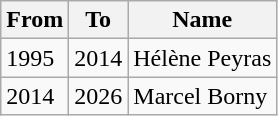<table class="wikitable">
<tr>
<th>From</th>
<th>To</th>
<th>Name</th>
</tr>
<tr>
<td>1995</td>
<td>2014</td>
<td>Hélène Peyras</td>
</tr>
<tr>
<td>2014</td>
<td>2026</td>
<td>Marcel Borny</td>
</tr>
</table>
